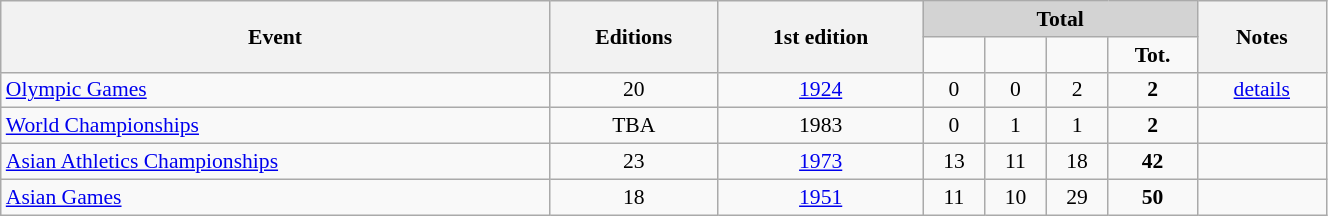<table class="wikitable" width=70% style="font-size:90%; text-align:center;">
<tr>
<th rowspan=2>Event</th>
<th rowspan=2>Editions</th>
<th rowspan=2>1st edition</th>
<th colspan=4; style="background-color:lightgrey">Total</th>
<th rowspan=2>Notes</th>
</tr>
<tr>
<td></td>
<td></td>
<td></td>
<td><strong>Tot.</strong></td>
</tr>
<tr>
<td align=left><a href='#'>Olympic Games</a></td>
<td>20</td>
<td><a href='#'>1924</a></td>
<td>0</td>
<td>0</td>
<td>2</td>
<td><strong>2</strong></td>
<td><a href='#'>details</a></td>
</tr>
<tr>
<td align=left><a href='#'>World Championships</a></td>
<td>TBA</td>
<td>1983</td>
<td>0</td>
<td>1</td>
<td>1</td>
<td><strong>2</strong></td>
<td></td>
</tr>
<tr>
<td align=left><a href='#'>Asian Athletics Championships</a></td>
<td>23</td>
<td><a href='#'>1973</a></td>
<td>13</td>
<td>11</td>
<td>18</td>
<td><strong>42</strong></td>
<td></td>
</tr>
<tr>
<td align=left><a href='#'>Asian Games</a></td>
<td>18</td>
<td><a href='#'>1951</a></td>
<td>11</td>
<td>10</td>
<td>29</td>
<td><strong>50</strong></td>
<td></td>
</tr>
</table>
